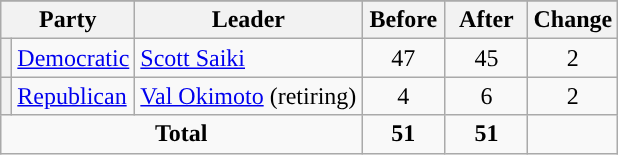<table class="wikitable" style="text-align:center;">
<tr>
</tr>
<tr>
<th colspan=2>Party</th>
<th>Leader</th>
<th style="width:3em">Before</th>
<th style="width:3em">After</th>
<th style="width:3em">Change</th>
</tr>
<tr>
<th style="background-color:"></th>
<td style="text-align:left;"><a href='#'>Democratic</a></td>
<td style="text-align:left;"><a href='#'>Scott Saiki</a></td>
<td>47</td>
<td>45</td>
<td> 2</td>
</tr>
<tr>
<th style="background-color:"></th>
<td style="text-align:left;"><a href='#'>Republican</a></td>
<td style="text-align:left;"><a href='#'>Val Okimoto</a> (retiring)</td>
<td>4</td>
<td>6</td>
<td> 2</td>
</tr>
<tr>
<td colspan=3><strong>Total</strong></td>
<td><strong>51</strong></td>
<td><strong>51</strong></td>
<td></td>
</tr>
</table>
